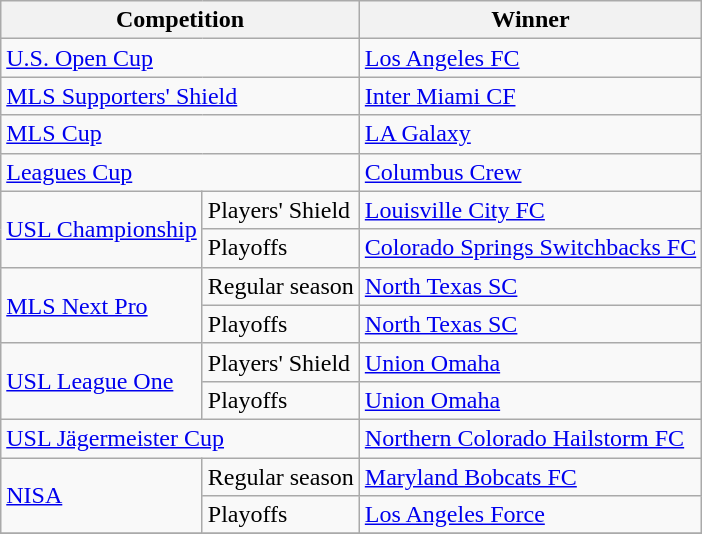<table class="wikitable">
<tr>
<th colspan=2>Competition</th>
<th>Winner</th>
</tr>
<tr>
<td colspan=2><a href='#'>U.S. Open Cup</a></td>
<td><a href='#'>Los Angeles FC</a></td>
</tr>
<tr>
<td colspan=2><a href='#'>MLS Supporters' Shield</a></td>
<td><a href='#'>Inter Miami CF</a></td>
</tr>
<tr>
<td colspan=2><a href='#'>MLS Cup</a></td>
<td><a href='#'>LA Galaxy</a></td>
</tr>
<tr>
<td colspan=2><a href='#'>Leagues Cup</a></td>
<td><a href='#'>Columbus Crew</a></td>
</tr>
<tr>
<td rowspan=2><a href='#'>USL Championship</a></td>
<td>Players' Shield</td>
<td><a href='#'>Louisville City FC</a></td>
</tr>
<tr>
<td>Playoffs</td>
<td><a href='#'>Colorado Springs Switchbacks FC</a></td>
</tr>
<tr>
<td rowspan=2><a href='#'>MLS Next Pro</a></td>
<td>Regular season</td>
<td><a href='#'>North Texas SC</a></td>
</tr>
<tr>
<td>Playoffs</td>
<td><a href='#'>North Texas SC</a></td>
</tr>
<tr>
<td rowspan=2><a href='#'>USL League One</a></td>
<td>Players' Shield</td>
<td><a href='#'>Union Omaha</a></td>
</tr>
<tr>
<td>Playoffs</td>
<td><a href='#'>Union Omaha</a></td>
</tr>
<tr>
<td colspan=2><a href='#'>USL Jägermeister Cup</a></td>
<td><a href='#'>Northern Colorado Hailstorm FC</a></td>
</tr>
<tr>
<td rowspan=2><a href='#'>NISA</a></td>
<td>Regular season</td>
<td><a href='#'>Maryland Bobcats FC</a></td>
</tr>
<tr>
<td>Playoffs</td>
<td><a href='#'>Los Angeles Force</a></td>
</tr>
<tr>
</tr>
</table>
